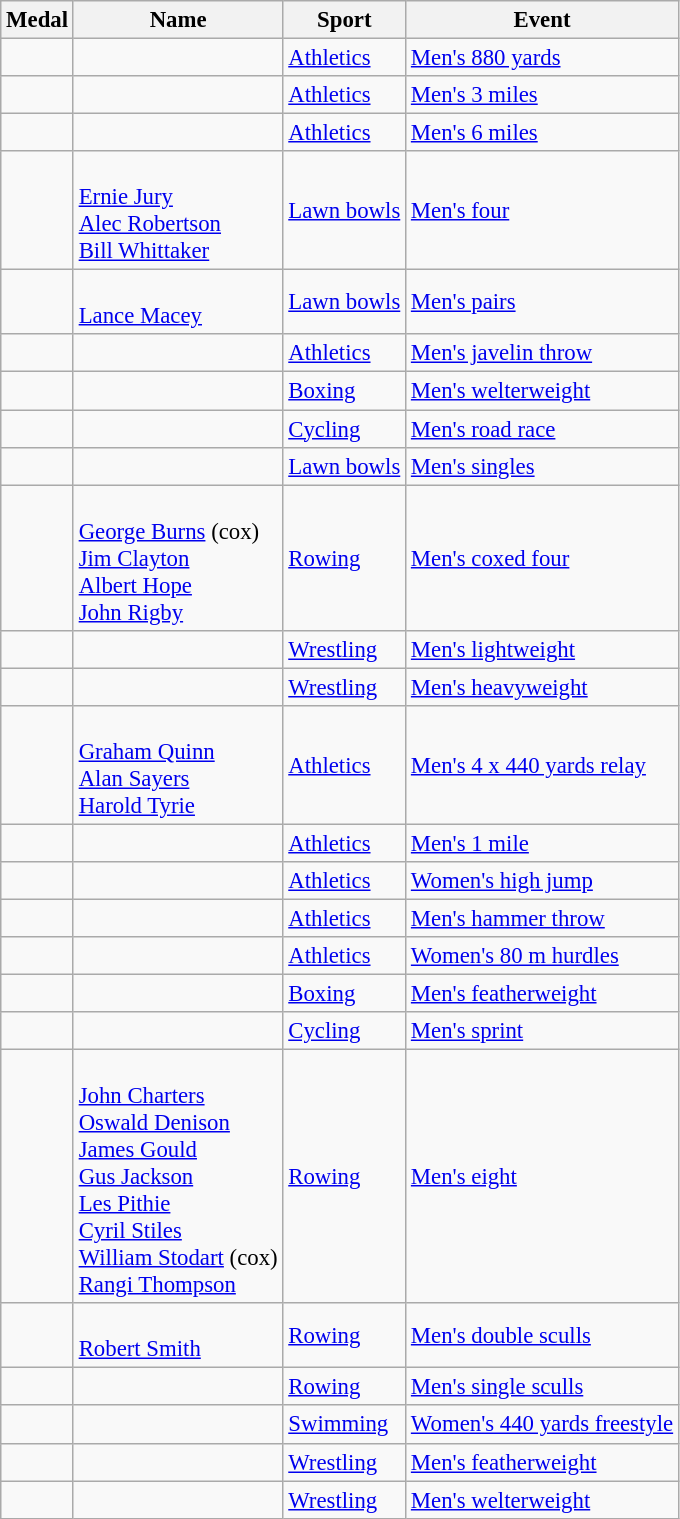<table class="wikitable sortable" style="font-size: 95%;">
<tr>
<th>Medal</th>
<th>Name</th>
<th>Sport</th>
<th>Event</th>
</tr>
<tr>
<td></td>
<td></td>
<td><a href='#'>Athletics</a></td>
<td><a href='#'>Men's 880 yards</a></td>
</tr>
<tr>
<td></td>
<td></td>
<td><a href='#'>Athletics</a></td>
<td><a href='#'>Men's 3 miles</a></td>
</tr>
<tr>
<td></td>
<td></td>
<td><a href='#'>Athletics</a></td>
<td><a href='#'>Men's 6 miles</a></td>
</tr>
<tr>
<td></td>
<td><br><a href='#'>Ernie Jury</a><br><a href='#'>Alec Robertson</a><br><a href='#'>Bill Whittaker</a></td>
<td><a href='#'>Lawn bowls</a></td>
<td><a href='#'>Men's four</a></td>
</tr>
<tr>
<td></td>
<td><br><a href='#'>Lance Macey</a></td>
<td><a href='#'>Lawn bowls</a></td>
<td><a href='#'>Men's pairs</a></td>
</tr>
<tr>
<td></td>
<td></td>
<td><a href='#'>Athletics</a></td>
<td><a href='#'>Men's javelin throw</a></td>
</tr>
<tr>
<td></td>
<td></td>
<td><a href='#'>Boxing</a></td>
<td><a href='#'>Men's welterweight</a></td>
</tr>
<tr>
<td></td>
<td></td>
<td><a href='#'>Cycling</a></td>
<td><a href='#'>Men's road race</a></td>
</tr>
<tr>
<td></td>
<td></td>
<td><a href='#'>Lawn bowls</a></td>
<td><a href='#'>Men's singles</a></td>
</tr>
<tr>
<td></td>
<td><br><a href='#'>George Burns</a> (cox)<br><a href='#'>Jim Clayton</a><br><a href='#'>Albert Hope</a><br><a href='#'>John Rigby</a></td>
<td><a href='#'>Rowing</a></td>
<td><a href='#'>Men's coxed four</a></td>
</tr>
<tr>
<td></td>
<td></td>
<td><a href='#'>Wrestling</a></td>
<td><a href='#'>Men's lightweight</a></td>
</tr>
<tr>
<td></td>
<td></td>
<td><a href='#'>Wrestling</a></td>
<td><a href='#'>Men's heavyweight</a></td>
</tr>
<tr>
<td></td>
<td><br><a href='#'>Graham Quinn</a><br><a href='#'>Alan Sayers</a><br><a href='#'>Harold Tyrie</a></td>
<td><a href='#'>Athletics</a></td>
<td><a href='#'>Men's 4 x 440 yards relay</a></td>
</tr>
<tr>
<td></td>
<td></td>
<td><a href='#'>Athletics</a></td>
<td><a href='#'>Men's 1 mile</a></td>
</tr>
<tr>
<td></td>
<td></td>
<td><a href='#'>Athletics</a></td>
<td><a href='#'>Women's high jump</a></td>
</tr>
<tr>
<td></td>
<td></td>
<td><a href='#'>Athletics</a></td>
<td><a href='#'>Men's hammer throw</a></td>
</tr>
<tr>
<td></td>
<td></td>
<td><a href='#'>Athletics</a></td>
<td><a href='#'>Women's 80 m hurdles</a></td>
</tr>
<tr>
<td></td>
<td></td>
<td><a href='#'>Boxing</a></td>
<td><a href='#'>Men's featherweight</a></td>
</tr>
<tr>
<td></td>
<td></td>
<td><a href='#'>Cycling</a></td>
<td><a href='#'>Men's sprint</a></td>
</tr>
<tr>
<td></td>
<td><br><a href='#'>John Charters</a><br><a href='#'>Oswald Denison</a><br><a href='#'>James Gould</a><br><a href='#'>Gus Jackson</a><br><a href='#'>Les Pithie</a><br><a href='#'>Cyril Stiles</a><br><a href='#'>William Stodart</a> (cox)<br><a href='#'>Rangi Thompson</a></td>
<td><a href='#'>Rowing</a></td>
<td><a href='#'>Men's eight</a></td>
</tr>
<tr>
<td></td>
<td><br><a href='#'>Robert Smith</a></td>
<td><a href='#'>Rowing</a></td>
<td><a href='#'>Men's double sculls</a></td>
</tr>
<tr>
<td></td>
<td></td>
<td><a href='#'>Rowing</a></td>
<td><a href='#'>Men's single sculls</a></td>
</tr>
<tr>
<td></td>
<td></td>
<td><a href='#'>Swimming</a></td>
<td><a href='#'>Women's 440 yards freestyle</a></td>
</tr>
<tr>
<td></td>
<td></td>
<td><a href='#'>Wrestling</a></td>
<td><a href='#'>Men's featherweight</a></td>
</tr>
<tr>
<td></td>
<td></td>
<td><a href='#'>Wrestling</a></td>
<td><a href='#'>Men's welterweight</a></td>
</tr>
</table>
